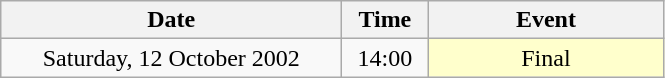<table class = "wikitable" style="text-align:center;">
<tr>
<th width=220>Date</th>
<th width=50>Time</th>
<th width=150>Event</th>
</tr>
<tr>
<td>Saturday, 12 October 2002</td>
<td>14:00</td>
<td bgcolor=ffffcc>Final</td>
</tr>
</table>
